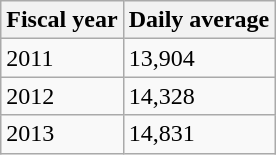<table class="wikitable">
<tr>
<th>Fiscal year</th>
<th>Daily average</th>
</tr>
<tr>
<td>2011</td>
<td>13,904</td>
</tr>
<tr>
<td>2012</td>
<td>14,328</td>
</tr>
<tr>
<td>2013</td>
<td>14,831</td>
</tr>
</table>
